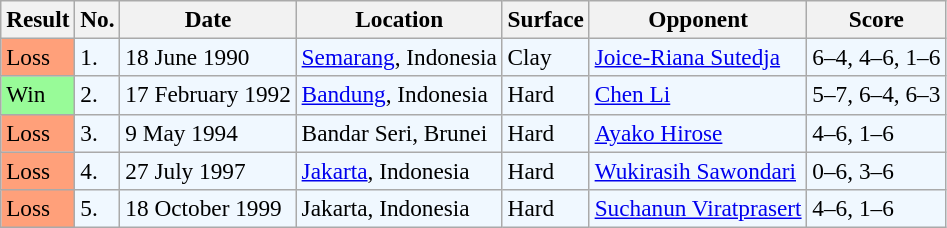<table class="sortable wikitable" style="font-size:97%;">
<tr>
<th>Result</th>
<th>No.</th>
<th>Date</th>
<th>Location</th>
<th>Surface</th>
<th>Opponent</th>
<th>Score</th>
</tr>
<tr style="background:#f0f8ff;">
<td style="background:#ffa07a;">Loss</td>
<td>1.</td>
<td>18 June 1990</td>
<td><a href='#'>Semarang</a>, Indonesia</td>
<td>Clay</td>
<td> <a href='#'>Joice-Riana Sutedja</a></td>
<td>6–4, 4–6, 1–6</td>
</tr>
<tr style="background:#f0f8ff;">
<td style="background:#98fb98;">Win</td>
<td>2.</td>
<td>17 February 1992</td>
<td><a href='#'>Bandung</a>, Indonesia</td>
<td>Hard</td>
<td> <a href='#'>Chen Li</a></td>
<td>5–7, 6–4, 6–3</td>
</tr>
<tr style="background:#f0f8ff;">
<td style="background:#ffa07a;">Loss</td>
<td>3.</td>
<td>9 May 1994</td>
<td>Bandar Seri, Brunei</td>
<td>Hard</td>
<td> <a href='#'>Ayako Hirose</a></td>
<td>4–6, 1–6</td>
</tr>
<tr style="background:#f0f8ff;">
<td style="background:#ffa07a;">Loss</td>
<td>4.</td>
<td>27 July 1997</td>
<td><a href='#'>Jakarta</a>, Indonesia</td>
<td>Hard</td>
<td> <a href='#'>Wukirasih Sawondari</a></td>
<td>0–6, 3–6</td>
</tr>
<tr style="background:#f0f8ff;">
<td style="background:#ffa07a;">Loss</td>
<td>5.</td>
<td>18 October 1999</td>
<td>Jakarta, Indonesia</td>
<td>Hard</td>
<td> <a href='#'>Suchanun Viratprasert</a></td>
<td>4–6, 1–6</td>
</tr>
</table>
